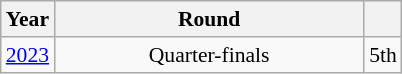<table class="wikitable" style="text-align: center; font-size:90%">
<tr>
<th>Year</th>
<th style="width:200px">Round</th>
<th></th>
</tr>
<tr>
<td><a href='#'>2023</a></td>
<td>Quarter-finals</td>
<td>5th</td>
</tr>
</table>
